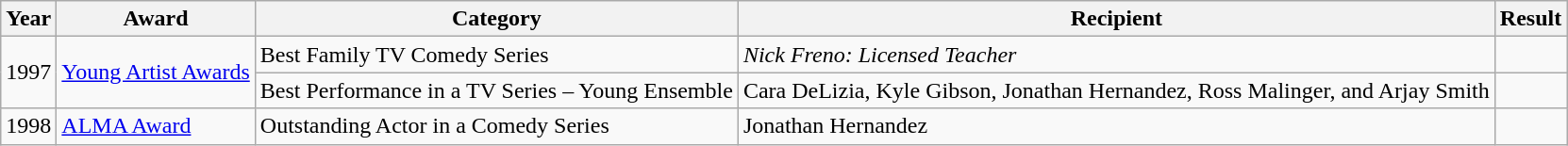<table class="wikitable">
<tr>
<th>Year</th>
<th>Award</th>
<th>Category</th>
<th>Recipient</th>
<th>Result</th>
</tr>
<tr>
<td rowspan=2>1997</td>
<td rowspan=2 style="white-space:nowrap;"><a href='#'>Young Artist Awards</a></td>
<td>Best Family TV Comedy Series</td>
<td><em>Nick Freno: Licensed Teacher</em></td>
<td></td>
</tr>
<tr>
<td>Best Performance in a TV Series – Young Ensemble</td>
<td>Cara DeLizia, Kyle Gibson, Jonathan Hernandez, Ross Malinger, and Arjay Smith</td>
<td></td>
</tr>
<tr>
<td>1998</td>
<td><a href='#'>ALMA Award</a></td>
<td>Outstanding Actor in a Comedy Series</td>
<td>Jonathan Hernandez</td>
<td></td>
</tr>
</table>
